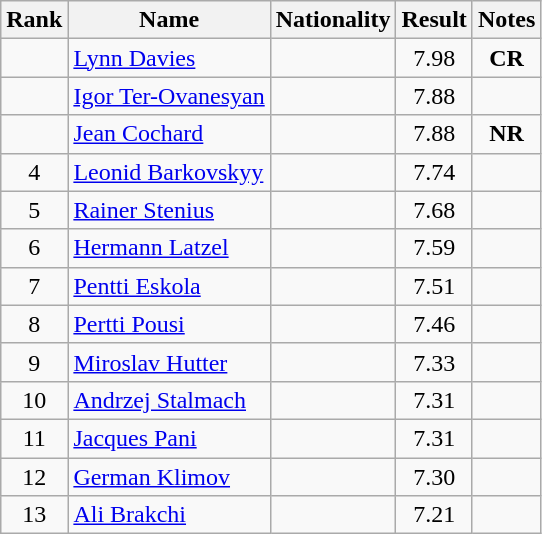<table class="wikitable sortable" style="text-align:center">
<tr>
<th>Rank</th>
<th>Name</th>
<th>Nationality</th>
<th>Result</th>
<th>Notes</th>
</tr>
<tr>
<td></td>
<td align=left><a href='#'>Lynn Davies</a></td>
<td align=left></td>
<td>7.98</td>
<td><strong>CR</strong></td>
</tr>
<tr>
<td></td>
<td align=left><a href='#'>Igor Ter-Ovanesyan</a></td>
<td align=left></td>
<td>7.88</td>
<td></td>
</tr>
<tr>
<td></td>
<td align=left><a href='#'>Jean Cochard</a></td>
<td align=left></td>
<td>7.88</td>
<td><strong>NR</strong></td>
</tr>
<tr>
<td>4</td>
<td align=left><a href='#'>Leonid Barkovskyy</a></td>
<td align=left></td>
<td>7.74</td>
<td></td>
</tr>
<tr>
<td>5</td>
<td align=left><a href='#'>Rainer Stenius</a></td>
<td align=left></td>
<td>7.68</td>
<td></td>
</tr>
<tr>
<td>6</td>
<td align=left><a href='#'>Hermann Latzel</a></td>
<td align=left></td>
<td>7.59</td>
<td></td>
</tr>
<tr>
<td>7</td>
<td align=left><a href='#'>Pentti Eskola</a></td>
<td align=left></td>
<td>7.51</td>
<td></td>
</tr>
<tr>
<td>8</td>
<td align=left><a href='#'>Pertti Pousi</a></td>
<td align=left></td>
<td>7.46</td>
<td></td>
</tr>
<tr>
<td>9</td>
<td align=left><a href='#'>Miroslav Hutter</a></td>
<td align=left></td>
<td>7.33</td>
<td></td>
</tr>
<tr>
<td>10</td>
<td align=left><a href='#'>Andrzej Stalmach</a></td>
<td align=left></td>
<td>7.31</td>
<td></td>
</tr>
<tr>
<td>11</td>
<td align=left><a href='#'>Jacques Pani</a></td>
<td align=left></td>
<td>7.31</td>
<td></td>
</tr>
<tr>
<td>12</td>
<td align=left><a href='#'>German Klimov</a></td>
<td align=left></td>
<td>7.30</td>
<td></td>
</tr>
<tr>
<td>13</td>
<td align=left><a href='#'>Ali Brakchi</a></td>
<td align=left></td>
<td>7.21</td>
<td></td>
</tr>
</table>
